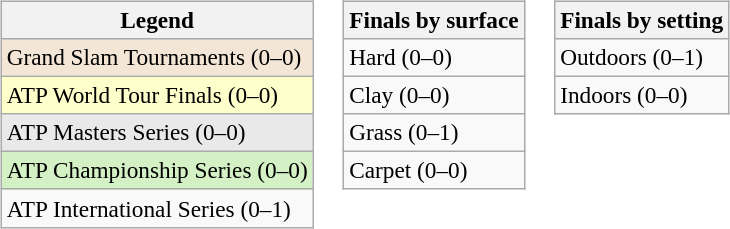<table>
<tr valign=top>
<td><br><table class=wikitable style=font-size:97%>
<tr>
<th>Legend</th>
</tr>
<tr style="background:#f3e6d7;">
<td>Grand Slam Tournaments (0–0)</td>
</tr>
<tr style="background:#ffc;">
<td>ATP World Tour Finals (0–0)</td>
</tr>
<tr style="background:#e9e9e9;">
<td>ATP Masters Series (0–0)</td>
</tr>
<tr style="background:#d4f1c5;">
<td>ATP Championship Series (0–0)</td>
</tr>
<tr>
<td>ATP International Series (0–1)</td>
</tr>
</table>
</td>
<td><br><table class=wikitable style=font-size:97%>
<tr>
<th>Finals by surface</th>
</tr>
<tr>
<td>Hard (0–0)</td>
</tr>
<tr>
<td>Clay (0–0)</td>
</tr>
<tr>
<td>Grass (0–1)</td>
</tr>
<tr>
<td>Carpet (0–0)</td>
</tr>
</table>
</td>
<td><br><table class=wikitable style=font-size:97%>
<tr>
<th>Finals by setting</th>
</tr>
<tr>
<td>Outdoors (0–1)</td>
</tr>
<tr>
<td>Indoors (0–0)</td>
</tr>
</table>
</td>
</tr>
</table>
